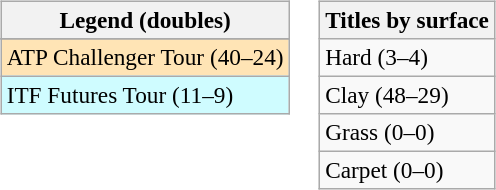<table>
<tr valign=top>
<td><br><table class=wikitable style=font-size:97%>
<tr>
<th>Legend (doubles)</th>
</tr>
<tr bgcolor=e5d1cb>
</tr>
<tr bgcolor=moccasin>
<td>ATP Challenger Tour (40–24)</td>
</tr>
<tr bgcolor=cffcff>
<td>ITF Futures Tour (11–9)</td>
</tr>
</table>
</td>
<td><br><table class=wikitable style=font-size:97%>
<tr>
<th>Titles by surface</th>
</tr>
<tr>
<td>Hard (3–4)</td>
</tr>
<tr>
<td>Clay (48–29)</td>
</tr>
<tr>
<td>Grass (0–0)</td>
</tr>
<tr>
<td>Carpet (0–0)</td>
</tr>
</table>
</td>
</tr>
</table>
